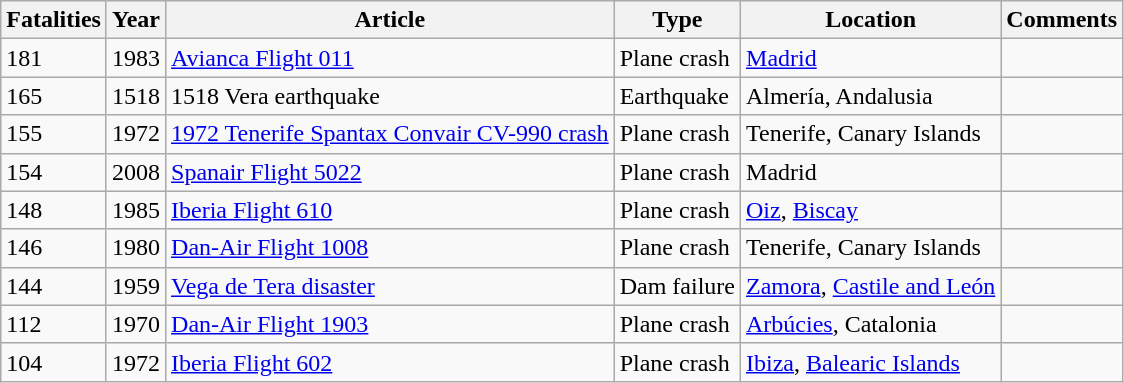<table class="wikitable sortable sticky-header" style=text-align:left" style="margin:1em auto;">
<tr>
<th data-sort-type="number">Fatalities</th>
<th>Year</th>
<th>Article</th>
<th>Type</th>
<th>Location</th>
<th>Comments</th>
</tr>
<tr>
<td>181</td>
<td>1983</td>
<td><a href='#'>Avianca Flight 011</a></td>
<td>Plane crash</td>
<td><a href='#'>Madrid</a></td>
<td></td>
</tr>
<tr>
<td>165</td>
<td>1518</td>
<td>1518 Vera earthquake</td>
<td>Earthquake</td>
<td>Almería, Andalusia</td>
<td></td>
</tr>
<tr>
<td>155</td>
<td>1972</td>
<td><a href='#'>1972 Tenerife Spantax Convair CV-990 crash</a></td>
<td>Plane crash</td>
<td>Tenerife, Canary Islands</td>
<td></td>
</tr>
<tr>
<td>154</td>
<td>2008</td>
<td><a href='#'>Spanair Flight 5022</a></td>
<td>Plane crash</td>
<td>Madrid</td>
<td></td>
</tr>
<tr>
<td>148</td>
<td>1985</td>
<td><a href='#'>Iberia Flight 610</a></td>
<td>Plane crash</td>
<td><a href='#'>Oiz</a>, <a href='#'>Biscay</a></td>
<td></td>
</tr>
<tr>
<td>146</td>
<td>1980</td>
<td><a href='#'>Dan-Air Flight 1008</a></td>
<td>Plane crash</td>
<td>Tenerife, Canary Islands</td>
<td></td>
</tr>
<tr>
<td>144</td>
<td>1959</td>
<td><a href='#'>Vega de Tera disaster</a></td>
<td>Dam failure</td>
<td><a href='#'>Zamora</a>, <a href='#'>Castile and León</a></td>
<td></td>
</tr>
<tr>
<td>112</td>
<td>1970</td>
<td><a href='#'>Dan-Air Flight 1903</a></td>
<td>Plane crash</td>
<td><a href='#'>Arbúcies</a>, Catalonia</td>
<td></td>
</tr>
<tr>
<td>104</td>
<td>1972</td>
<td><a href='#'>Iberia Flight 602</a></td>
<td>Plane crash</td>
<td><a href='#'>Ibiza</a>, <a href='#'>Balearic Islands</a></td>
<td></td>
</tr>
</table>
